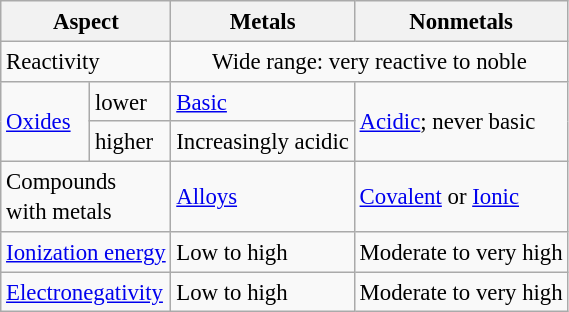<table class="wikitable floatright" style="line-height: 1.3; font-size: 95%; margin-left:20px">
<tr>
<th colspan=2>Aspect</th>
<th>Metals</th>
<th>Nonmetals</th>
</tr>
<tr>
<td colspan=2>Reactivity</td>
<td colspan=2 style="text-align: center">Wide range: very reactive to noble</td>
</tr>
<tr>
<td rowspan =2><a href='#'>Oxides</a></td>
<td>lower</td>
<td><a href='#'>Basic</a></td>
<td rowspan =2><a href='#'>Acidic</a>; never basic</td>
</tr>
<tr>
<td>higher</td>
<td>Increasingly acidic</td>
</tr>
<tr>
<td colspan=2>Compounds<br>with metals</td>
<td><a href='#'>Alloys</a></td>
<td><a href='#'>Covalent</a> or <a href='#'>Ionic</a></td>
</tr>
<tr>
<td colspan=2><a href='#'>Ionization energy</a></td>
<td>Low to high</td>
<td>Moderate to very high</td>
</tr>
<tr>
<td colspan=2><a href='#'>Electronegativity</a></td>
<td>Low to high</td>
<td>Moderate to very high</td>
</tr>
</table>
